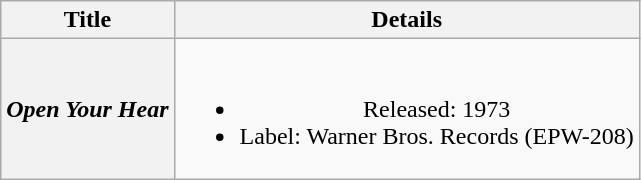<table class="wikitable plainrowheaders" style="text-align:center;" border="1">
<tr>
<th>Title</th>
<th>Details</th>
</tr>
<tr>
<th scope="row"><em>Open Your Hear</em></th>
<td><br><ul><li>Released: 1973</li><li>Label: Warner Bros. Records (EPW-208)</li></ul></td>
</tr>
</table>
